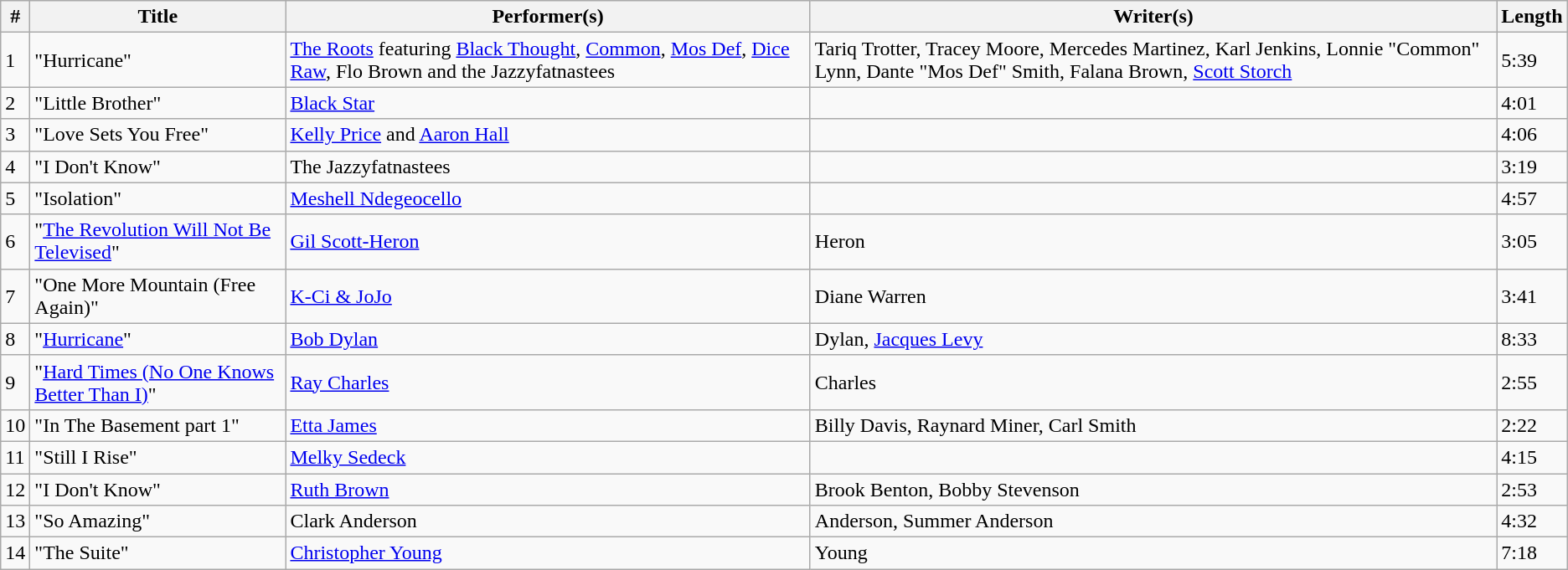<table class="wikitable">
<tr>
<th>#</th>
<th>Title</th>
<th>Performer(s)</th>
<th>Writer(s)</th>
<th>Length</th>
</tr>
<tr>
<td>1</td>
<td>"Hurricane"</td>
<td><a href='#'>The Roots</a> featuring <a href='#'>Black Thought</a>, <a href='#'>Common</a>, <a href='#'>Mos Def</a>, <a href='#'>Dice Raw</a>, Flo Brown and the Jazzyfatnastees</td>
<td>Tariq Trotter, Tracey Moore, Mercedes Martinez, Karl Jenkins, Lonnie "Common" Lynn, Dante "Mos Def" Smith, Falana Brown, <a href='#'>Scott Storch</a></td>
<td>5:39</td>
</tr>
<tr>
<td>2</td>
<td>"Little Brother"</td>
<td><a href='#'>Black Star</a></td>
<td></td>
<td>4:01</td>
</tr>
<tr>
<td>3</td>
<td>"Love Sets You Free"</td>
<td><a href='#'>Kelly Price</a> and <a href='#'>Aaron Hall</a></td>
<td></td>
<td>4:06</td>
</tr>
<tr>
<td>4</td>
<td>"I Don't Know"</td>
<td>The Jazzyfatnastees</td>
<td></td>
<td>3:19</td>
</tr>
<tr>
<td>5</td>
<td>"Isolation"</td>
<td><a href='#'>Meshell Ndegeocello</a></td>
<td></td>
<td>4:57</td>
</tr>
<tr>
<td>6</td>
<td>"<a href='#'>The Revolution Will Not Be Televised</a>"</td>
<td><a href='#'>Gil Scott-Heron</a></td>
<td>Heron</td>
<td>3:05</td>
</tr>
<tr>
<td>7</td>
<td>"One More Mountain (Free Again)"</td>
<td><a href='#'>K-Ci & JoJo</a></td>
<td>Diane Warren</td>
<td>3:41</td>
</tr>
<tr>
<td>8</td>
<td>"<a href='#'>Hurricane</a>"</td>
<td><a href='#'>Bob Dylan</a></td>
<td>Dylan, <a href='#'>Jacques Levy</a></td>
<td>8:33</td>
</tr>
<tr>
<td>9</td>
<td>"<a href='#'>Hard Times (No One Knows Better Than I)</a>"</td>
<td><a href='#'>Ray Charles</a></td>
<td>Charles</td>
<td>2:55</td>
</tr>
<tr>
<td>10</td>
<td>"In The Basement part 1"</td>
<td><a href='#'>Etta James</a></td>
<td>Billy Davis, Raynard Miner, Carl Smith</td>
<td>2:22</td>
</tr>
<tr>
<td>11</td>
<td>"Still I Rise"</td>
<td><a href='#'>Melky Sedeck</a></td>
<td></td>
<td>4:15</td>
</tr>
<tr>
<td>12</td>
<td>"I Don't Know"</td>
<td><a href='#'>Ruth Brown</a></td>
<td>Brook Benton, Bobby Stevenson</td>
<td>2:53</td>
</tr>
<tr>
<td>13</td>
<td>"So Amazing"</td>
<td>Clark Anderson</td>
<td>Anderson, Summer Anderson</td>
<td>4:32</td>
</tr>
<tr>
<td>14</td>
<td>"The Suite"</td>
<td><a href='#'>Christopher Young</a></td>
<td>Young</td>
<td>7:18</td>
</tr>
</table>
